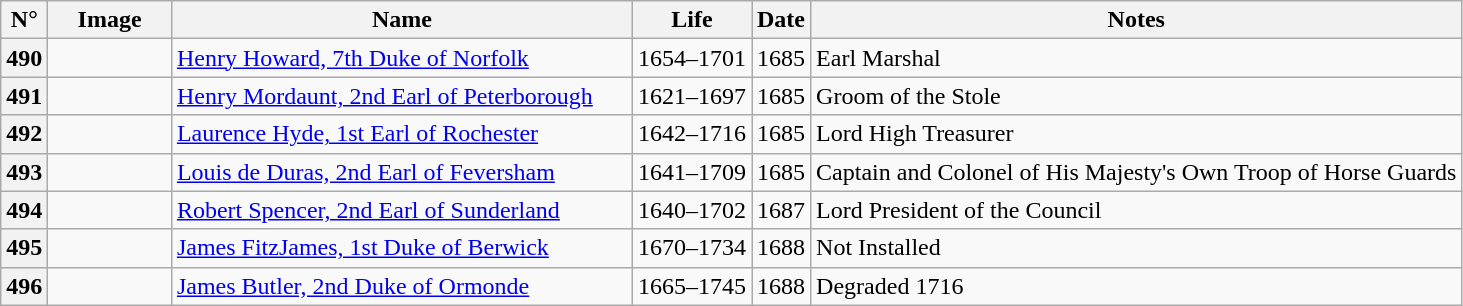<table class="wikitable">
<tr>
<th>N°</th>
<th style="width: 75px;">Image</th>
<th style="width: 300px;">Name</th>
<th>Life</th>
<th>Date</th>
<th>Notes</th>
</tr>
<tr id="James II">
<th>490</th>
<td></td>
<td><a href='#'>Henry Howard, 7th Duke of Norfolk</a></td>
<td>1654–1701</td>
<td>1685</td>
<td>Earl Marshal</td>
</tr>
<tr>
<th>491</th>
<td></td>
<td><a href='#'>Henry Mordaunt, 2nd Earl of Peterborough</a></td>
<td>1621–1697</td>
<td>1685</td>
<td>Groom of the Stole</td>
</tr>
<tr>
<th>492</th>
<td></td>
<td><a href='#'>Laurence Hyde, 1st Earl of Rochester</a></td>
<td>1642–1716</td>
<td>1685</td>
<td>Lord High Treasurer</td>
</tr>
<tr>
<th>493</th>
<td></td>
<td><a href='#'>Louis de Duras, 2nd Earl of Feversham</a></td>
<td>1641–1709</td>
<td>1685</td>
<td>Captain and Colonel of His Majesty's Own Troop of Horse Guards</td>
</tr>
<tr>
<th>494</th>
<td></td>
<td><a href='#'>Robert Spencer, 2nd Earl of Sunderland</a></td>
<td>1640–1702</td>
<td>1687</td>
<td>Lord President of the Council</td>
</tr>
<tr>
<th>495</th>
<td></td>
<td><a href='#'>James FitzJames, 1st Duke of Berwick</a></td>
<td>1670–1734</td>
<td>1688</td>
<td>Not Installed</td>
</tr>
<tr>
<th>496</th>
<td></td>
<td><a href='#'>James Butler, 2nd Duke of Ormonde</a></td>
<td>1665–1745</td>
<td>1688</td>
<td>Degraded 1716</td>
</tr>
</table>
